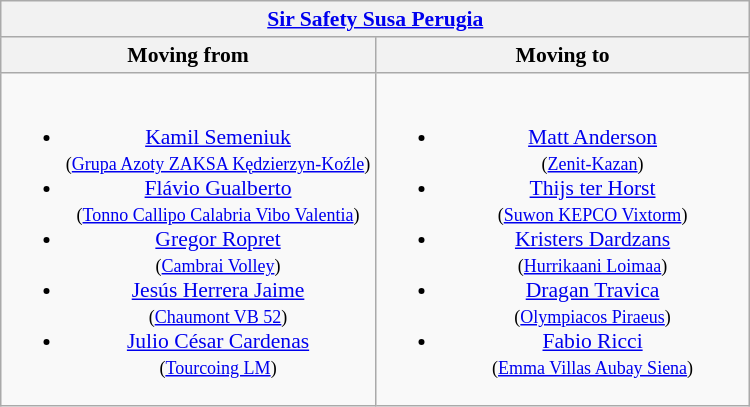<table class="wikitable collapsible collapsed" style="font-size:90%; text-align:center">
<tr>
<th colspan=2 style="width:30em"><a href='#'>Sir Safety Susa Perugia</a></th>
</tr>
<tr>
<th width="50%">Moving from</th>
<th width="50%">Moving to</th>
</tr>
<tr>
<td valign=top><br><ul><li> <a href='#'>Kamil Semeniuk</a><br><small>(<a href='#'>Grupa Azoty ZAKSA Kędzierzyn-Koźle</a>)</small></li><li> <a href='#'>Flávio Gualberto</a><br><small>(<a href='#'>Tonno Callipo Calabria Vibo Valentia</a>)</small></li><li> <a href='#'>Gregor Ropret</a><br><small>(<a href='#'>Cambrai Volley</a>)</small></li><li> <a href='#'>Jesús Herrera Jaime</a><br><small>(<a href='#'>Chaumont VB 52</a>)</small></li><li> <a href='#'>Julio César Cardenas</a><br><small>(<a href='#'>Tourcoing LM</a>)</small></li></ul></td>
<td valign=top><br><ul><li> <a href='#'>Matt Anderson</a><br><small>(<a href='#'>Zenit-Kazan</a>)</small></li><li> <a href='#'>Thijs ter Horst</a><br><small>(<a href='#'>Suwon KEPCO Vixtorm</a>)</small></li><li> <a href='#'>Kristers Dardzans</a><br><small>(<a href='#'>Hurrikaani Loimaa</a>)</small></li><li> <a href='#'>Dragan Travica</a><br><small>(<a href='#'>Olympiacos Piraeus</a>)</small></li><li> <a href='#'>Fabio Ricci</a><br><small>(<a href='#'>Emma Villas Aubay Siena</a>)</small></li></ul></td>
</tr>
</table>
